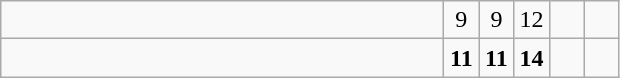<table class="wikitable">
<tr>
<td style="width:18em"></td>
<td align=center style="width:1em">9</td>
<td align=center style="width:1em">9</td>
<td align=center style="width:1em">12</td>
<td align=center style="width:1em"></td>
<td align=center style="width:1em"></td>
</tr>
<tr>
<td style="width:18em"></td>
<td align=center style="width:1em"><strong>11</strong></td>
<td align=center style="width:1em"><strong>11</strong></td>
<td align=center style="width:1em"><strong>14</strong></td>
<td align=center style="width:1em"></td>
<td align=center style="width:1em"></td>
</tr>
</table>
